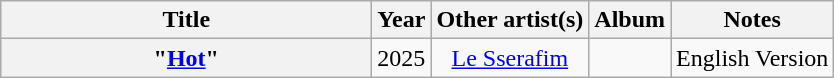<table class="wikitable plainrowheaders" style="text-align:center;">
<tr>
<th scope="col" style="width:15em;">Title</th>
<th scope="col">Year</th>
<th scope="col">Other artist(s)</th>
<th scope="col">Album</th>
<th scope="col">Notes</th>
</tr>
<tr>
<th scope="row">"<a href='#'>Hot</a>"</th>
<td>2025</td>
<td><a href='#'>Le Sserafim</a></td>
<td></td>
<td>English Version</td>
</tr>
</table>
